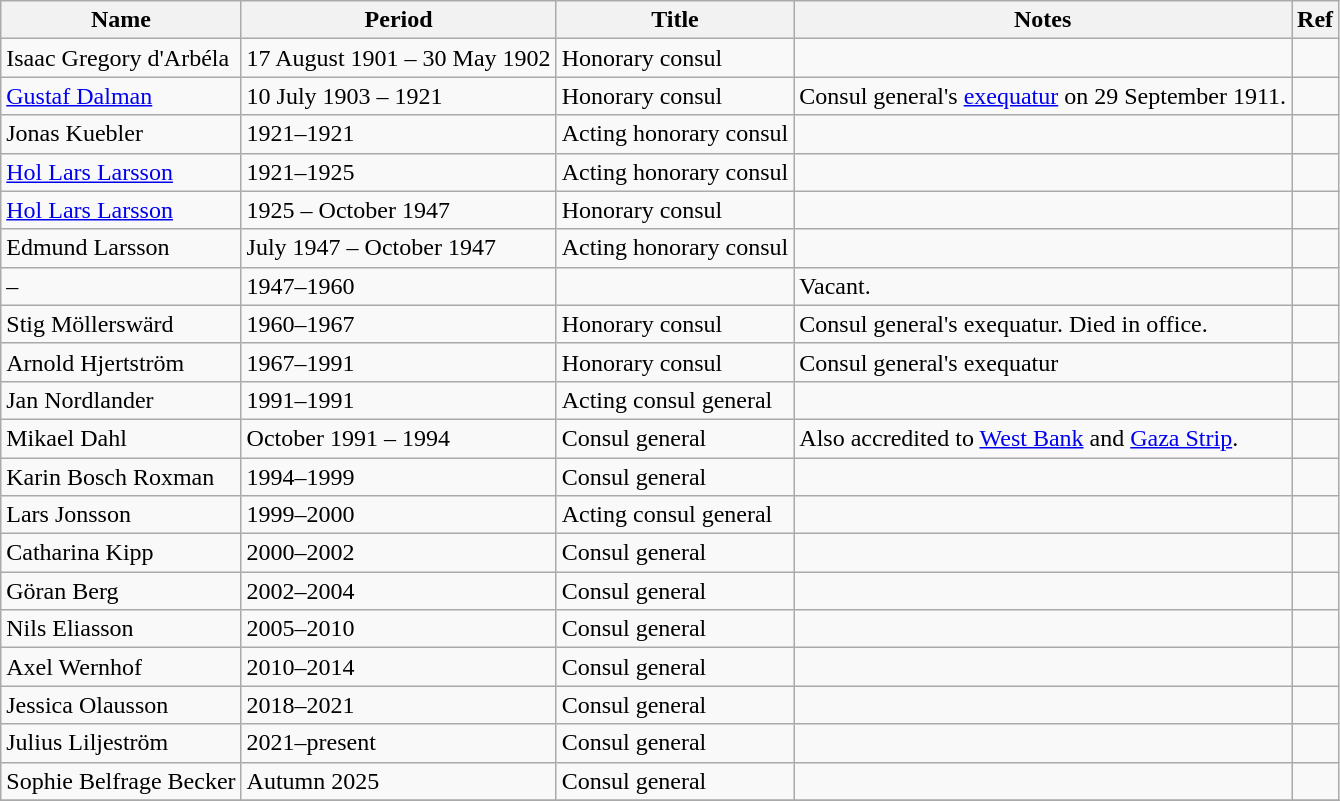<table class="wikitable">
<tr>
<th>Name</th>
<th>Period</th>
<th>Title</th>
<th>Notes</th>
<th>Ref</th>
</tr>
<tr>
<td>Isaac Gregory d'Arbéla</td>
<td>17 August 1901 – 30 May 1902</td>
<td>Honorary consul</td>
<td></td>
<td></td>
</tr>
<tr>
<td><a href='#'>Gustaf Dalman</a></td>
<td>10 July 1903 – 1921</td>
<td>Honorary consul</td>
<td>Consul general's <a href='#'>exequatur</a> on 29 September 1911.</td>
<td></td>
</tr>
<tr>
<td>Jonas Kuebler</td>
<td>1921–1921</td>
<td>Acting honorary consul</td>
<td></td>
<td></td>
</tr>
<tr>
<td><a href='#'>Hol Lars Larsson</a></td>
<td>1921–1925</td>
<td>Acting honorary consul</td>
<td></td>
<td></td>
</tr>
<tr>
<td><a href='#'>Hol Lars Larsson</a></td>
<td>1925 – October 1947</td>
<td>Honorary consul</td>
<td></td>
<td></td>
</tr>
<tr>
<td>Edmund Larsson</td>
<td>July 1947 – October 1947</td>
<td>Acting honorary consul</td>
<td></td>
<td></td>
</tr>
<tr>
<td>–</td>
<td>1947–1960</td>
<td></td>
<td>Vacant.</td>
<td></td>
</tr>
<tr>
<td>Stig Möllerswärd</td>
<td>1960–1967</td>
<td>Honorary consul</td>
<td>Consul general's exequatur. Died in office.</td>
<td></td>
</tr>
<tr>
<td>Arnold Hjertström</td>
<td>1967–1991</td>
<td>Honorary consul</td>
<td>Consul general's exequatur</td>
<td></td>
</tr>
<tr>
<td>Jan Nordlander</td>
<td>1991–1991</td>
<td>Acting consul general</td>
<td></td>
<td></td>
</tr>
<tr>
<td>Mikael Dahl</td>
<td>October 1991 – 1994</td>
<td>Consul general</td>
<td>Also accredited to <a href='#'>West Bank</a> and <a href='#'>Gaza Strip</a>.</td>
<td></td>
</tr>
<tr>
<td>Karin Bosch Roxman</td>
<td>1994–1999</td>
<td>Consul general</td>
<td></td>
<td></td>
</tr>
<tr>
<td>Lars Jonsson</td>
<td>1999–2000</td>
<td>Acting consul general</td>
<td></td>
<td></td>
</tr>
<tr>
<td>Catharina Kipp</td>
<td>2000–2002</td>
<td>Consul general</td>
<td></td>
<td></td>
</tr>
<tr>
<td>Göran Berg</td>
<td>2002–2004</td>
<td>Consul general</td>
<td></td>
<td></td>
</tr>
<tr>
<td>Nils Eliasson</td>
<td>2005–2010</td>
<td>Consul general</td>
<td></td>
<td></td>
</tr>
<tr>
<td>Axel Wernhof</td>
<td>2010–2014</td>
<td>Consul general</td>
<td></td>
<td></td>
</tr>
<tr>
<td>Jessica Olausson</td>
<td>2018–2021</td>
<td>Consul general</td>
<td></td>
<td></td>
</tr>
<tr>
<td>Julius Liljeström</td>
<td>2021–present</td>
<td>Consul general</td>
<td></td>
<td></td>
</tr>
<tr>
<td>Sophie Belfrage Becker</td>
<td>Autumn 2025</td>
<td>Consul general</td>
<td></td>
<td></td>
</tr>
<tr>
</tr>
</table>
